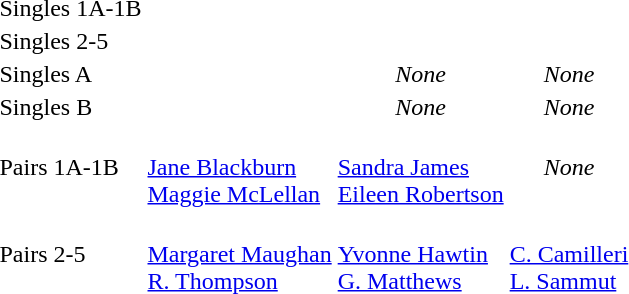<table>
<tr>
<td>Singles 1A-1B<br></td>
<td></td>
<td></td>
<td></td>
</tr>
<tr>
<td>Singles 2-5<br></td>
<td></td>
<td></td>
<td></td>
</tr>
<tr>
<td>Singles A<br></td>
<td></td>
<td align="center"><em>None</em></td>
<td align="center"><em>None</em></td>
</tr>
<tr>
<td>Singles B<br></td>
<td></td>
<td align="center"><em>None</em></td>
<td align="center"><em>None</em></td>
</tr>
<tr>
<td>Pairs 1A-1B<br></td>
<td valign=top> <br> <a href='#'>Jane Blackburn</a> <br> <a href='#'>Maggie McLellan</a></td>
<td valign=top> <br> <a href='#'>Sandra James</a> <br> <a href='#'>Eileen Robertson</a></td>
<td align="center"><em>None</em></td>
</tr>
<tr>
<td>Pairs 2-5<br></td>
<td valign=top> <br> <a href='#'>Margaret Maughan</a> <br> <a href='#'>R. Thompson</a></td>
<td valign=top> <br> <a href='#'>Yvonne Hawtin</a> <br> <a href='#'>G. Matthews</a></td>
<td valign=top> <br> <a href='#'>C. Camilleri</a> <br> <a href='#'>L. Sammut</a></td>
</tr>
</table>
